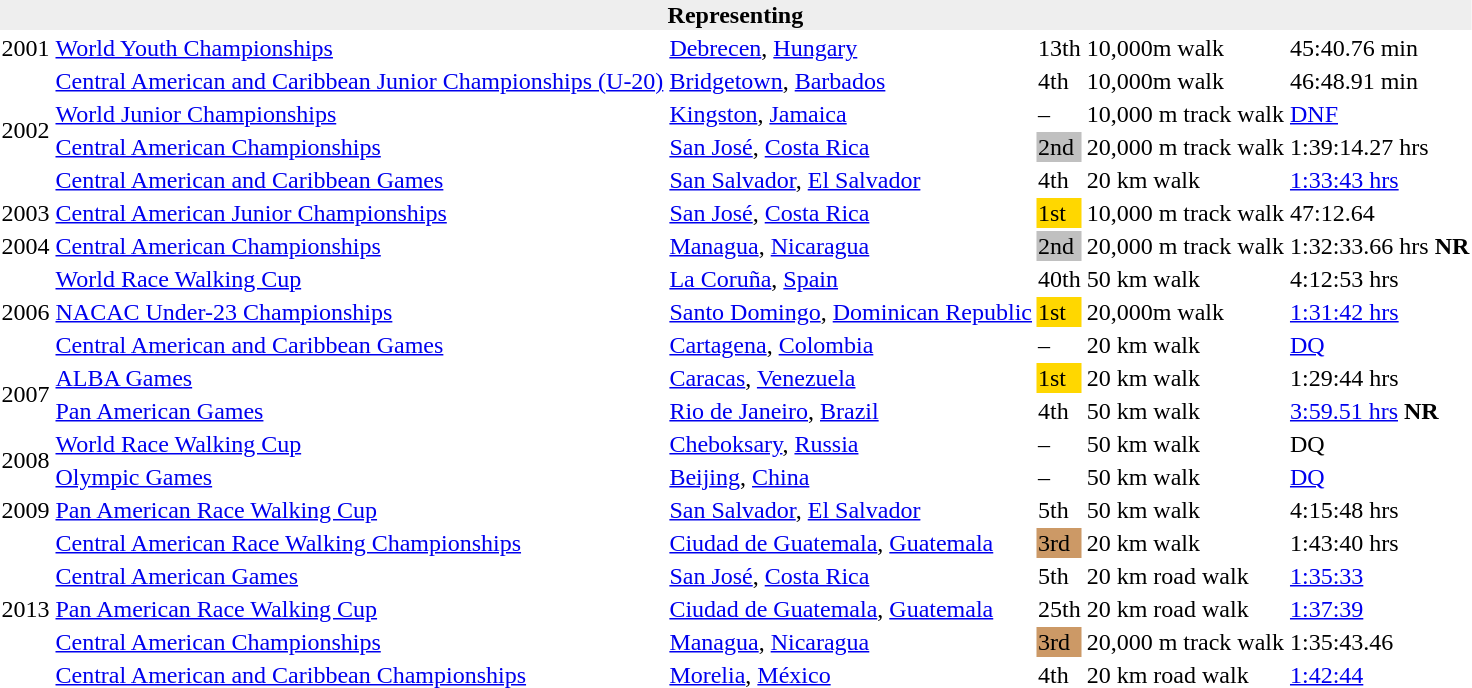<table>
<tr>
<th bgcolor="#eeeeee" colspan="6">Representing </th>
</tr>
<tr>
<td>2001</td>
<td><a href='#'>World Youth Championships</a></td>
<td><a href='#'>Debrecen</a>, <a href='#'>Hungary</a></td>
<td>13th</td>
<td>10,000m walk</td>
<td>45:40.76 min</td>
</tr>
<tr>
<td rowspan=4>2002</td>
<td><a href='#'>Central American and Caribbean Junior Championships (U-20)</a></td>
<td><a href='#'>Bridgetown</a>, <a href='#'>Barbados</a></td>
<td>4th</td>
<td>10,000m walk</td>
<td>46:48.91 min</td>
</tr>
<tr>
<td><a href='#'>World Junior Championships</a></td>
<td><a href='#'>Kingston</a>, <a href='#'>Jamaica</a></td>
<td>–</td>
<td>10,000 m track walk</td>
<td><a href='#'>DNF</a></td>
</tr>
<tr>
<td><a href='#'>Central American Championships</a></td>
<td><a href='#'>San José</a>, <a href='#'>Costa Rica</a></td>
<td bgcolor=silver>2nd</td>
<td>20,000 m track walk</td>
<td>1:39:14.27 hrs</td>
</tr>
<tr>
<td><a href='#'>Central American and Caribbean Games</a></td>
<td><a href='#'>San Salvador</a>, <a href='#'>El Salvador</a></td>
<td>4th</td>
<td>20 km walk</td>
<td><a href='#'>1:33:43 hrs</a></td>
</tr>
<tr>
<td>2003</td>
<td><a href='#'>Central American Junior Championships</a></td>
<td><a href='#'>San José</a>, <a href='#'>Costa Rica</a></td>
<td bgcolor=gold>1st</td>
<td>10,000 m track walk</td>
<td>47:12.64</td>
</tr>
<tr>
<td>2004</td>
<td><a href='#'>Central American Championships</a></td>
<td><a href='#'>Managua</a>, <a href='#'>Nicaragua</a></td>
<td bgcolor=silver>2nd</td>
<td>20,000 m track walk</td>
<td>1:32:33.66 hrs <strong>NR</strong></td>
</tr>
<tr>
<td rowspan=3>2006</td>
<td><a href='#'>World Race Walking Cup</a></td>
<td><a href='#'>La Coruña</a>, <a href='#'>Spain</a></td>
<td>40th</td>
<td>50 km walk</td>
<td>4:12:53 hrs</td>
</tr>
<tr>
<td><a href='#'>NACAC Under-23 Championships</a></td>
<td><a href='#'>Santo Domingo</a>, <a href='#'>Dominican Republic</a></td>
<td bgcolor=gold>1st</td>
<td>20,000m walk</td>
<td><a href='#'>1:31:42 hrs</a></td>
</tr>
<tr>
<td><a href='#'>Central American and Caribbean Games</a></td>
<td><a href='#'>Cartagena</a>, <a href='#'>Colombia</a></td>
<td>–</td>
<td>20 km walk</td>
<td><a href='#'>DQ</a></td>
</tr>
<tr>
<td rowspan=2>2007</td>
<td><a href='#'>ALBA Games</a></td>
<td><a href='#'>Caracas</a>, <a href='#'>Venezuela</a></td>
<td bgcolor=gold>1st</td>
<td>20 km walk</td>
<td>1:29:44 hrs</td>
</tr>
<tr>
<td><a href='#'>Pan American Games</a></td>
<td><a href='#'>Rio de Janeiro</a>, <a href='#'>Brazil</a></td>
<td>4th</td>
<td>50 km walk</td>
<td><a href='#'>3:59.51 hrs</a> <strong>NR</strong></td>
</tr>
<tr>
<td rowspan=2>2008</td>
<td><a href='#'>World Race Walking Cup</a></td>
<td><a href='#'>Cheboksary</a>, <a href='#'>Russia</a></td>
<td>–</td>
<td>50 km walk</td>
<td>DQ</td>
</tr>
<tr>
<td><a href='#'>Olympic Games</a></td>
<td><a href='#'>Beijing</a>, <a href='#'>China</a></td>
<td>–</td>
<td>50 km walk</td>
<td><a href='#'>DQ</a></td>
</tr>
<tr>
<td>2009</td>
<td><a href='#'>Pan American Race Walking Cup</a></td>
<td><a href='#'>San Salvador</a>, <a href='#'>El Salvador</a></td>
<td>5th</td>
<td>50 km walk</td>
<td>4:15:48 hrs</td>
</tr>
<tr>
<td rowspan=5>2013</td>
<td><a href='#'>Central American Race Walking Championships</a></td>
<td><a href='#'>Ciudad de Guatemala</a>, <a href='#'>Guatemala</a></td>
<td bgcolor=cc9966>3rd</td>
<td>20 km walk</td>
<td>1:43:40 hrs</td>
</tr>
<tr>
<td><a href='#'>Central American Games</a></td>
<td><a href='#'>San José</a>, <a href='#'>Costa Rica</a></td>
<td>5th</td>
<td>20 km road walk</td>
<td><a href='#'>1:35:33</a></td>
</tr>
<tr>
<td><a href='#'>Pan American Race Walking Cup</a></td>
<td><a href='#'>Ciudad de Guatemala</a>, <a href='#'>Guatemala</a></td>
<td>25th</td>
<td>20 km road walk</td>
<td><a href='#'>1:37:39</a></td>
</tr>
<tr>
<td><a href='#'>Central American Championships</a></td>
<td><a href='#'>Managua</a>, <a href='#'>Nicaragua</a></td>
<td bgcolor="cc9966">3rd</td>
<td>20,000 m track walk</td>
<td>1:35:43.46</td>
</tr>
<tr>
<td><a href='#'>Central American and Caribbean Championships</a></td>
<td><a href='#'>Morelia</a>, <a href='#'>México</a></td>
<td>4th</td>
<td>20 km road walk</td>
<td><a href='#'>1:42:44</a></td>
</tr>
</table>
